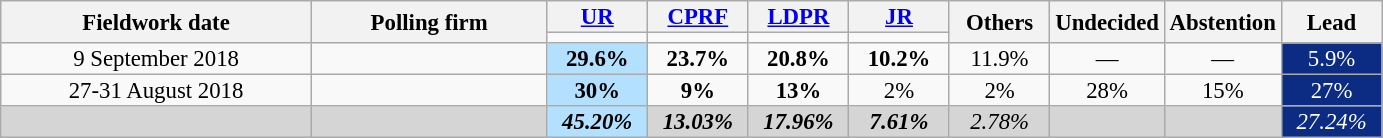<table class=wikitable style="font-size:95%; line-height:14px; text-align:center">
<tr>
<th style=width:200px; rowspan=2>Fieldwork date</th>
<th style=width:150px; rowspan=2>Polling firm</th>
<th style="width:60px;"><a href='#'>UR</a></th>
<th style="width:60px;"><a href='#'>CPRF</a></th>
<th style="width:60px;"><a href='#'>LDPR</a></th>
<th style="width:60px;"><a href='#'>JR</a></th>
<th style="width:60px;" rowspan=2>Others</th>
<th style="width:60px;" rowspan=2>Undecided</th>
<th style="width:60px;" rowspan=2>Abstention</th>
<th style="width:60px;" rowspan="2">Lead</th>
</tr>
<tr>
<td bgcolor=></td>
<td bgcolor=></td>
<td bgcolor=></td>
<td bgcolor=></td>
</tr>
<tr>
<td>9 September 2018</td>
<td> </td>
<td style="background:#B3E0FF"><strong>29.6%</strong></td>
<td><strong>23.7%</strong></td>
<td><strong>20.8%</strong></td>
<td><strong>10.2%</strong></td>
<td>11.9%</td>
<td>—</td>
<td>—</td>
<td style="background:#0C2C84; color:white;">5.9%</td>
</tr>
<tr>
<td>27-31 August 2018</td>
<td></td>
<td style="background:#B3E0FF"><strong>30%</strong></td>
<td><strong>9%</strong></td>
<td><strong>13%</strong></td>
<td>2%</td>
<td>2%</td>
<td>28%</td>
<td>15%</td>
<td style="background:#0C2C84; color:white;">27%</td>
</tr>
<tr>
<td style="background:#D5D5D5"></td>
<td style="background:#D5D5D5"></td>
<td style="background:#B3E0FF"><strong><em>45.20%</em></strong></td>
<td style="background:#D5D5D5"><strong><em>13.03%</em></strong></td>
<td style="background:#D5D5D5"><strong><em>17.96%</em></strong></td>
<td style="background:#D5D5D5"><strong><em>7.61%</em></strong></td>
<td style="background:#D5D5D5"><em>2.78%</em></td>
<td style="background:#D5D5D5"></td>
<td style="background:#D5D5D5"></td>
<td style="background:#0C2C84; color:white;"><em>27.24%</em></td>
</tr>
</table>
